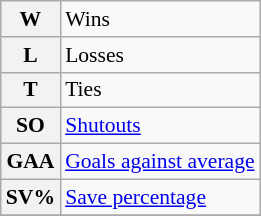<table class="wikitable" style="font-size:90%;">
<tr>
<th>W</th>
<td>Wins</td>
</tr>
<tr>
<th>L</th>
<td>Losses</td>
</tr>
<tr>
<th>T</th>
<td>Ties</td>
</tr>
<tr>
<th>SO</th>
<td><a href='#'>Shutouts</a></td>
</tr>
<tr>
<th>GAA</th>
<td><a href='#'>Goals against average</a></td>
</tr>
<tr>
<th>SV%</th>
<td><a href='#'>Save percentage</a></td>
</tr>
<tr>
</tr>
</table>
